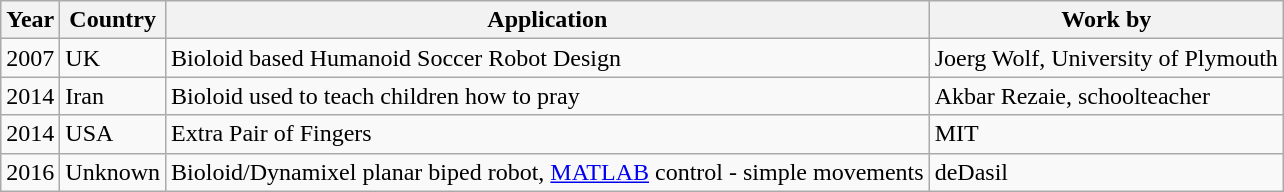<table class="wikitable">
<tr>
<th>Year</th>
<th>Country</th>
<th>Application</th>
<th>Work by</th>
</tr>
<tr>
<td>2007</td>
<td>UK</td>
<td>Bioloid based Humanoid Soccer Robot Design</td>
<td>Joerg Wolf, University of Plymouth</td>
</tr>
<tr>
<td>2014</td>
<td>Iran</td>
<td>Bioloid used to teach children how to pray</td>
<td>Akbar Rezaie, schoolteacher</td>
</tr>
<tr m, yn>
<td>2014</td>
<td>USA</td>
<td>Extra Pair of Fingers</td>
<td>MIT</td>
</tr>
<tr>
<td>2016</td>
<td>Unknown</td>
<td>Bioloid/Dynamixel planar biped robot, <a href='#'>MATLAB</a> control - simple movements</td>
<td>deDasil</td>
</tr>
</table>
